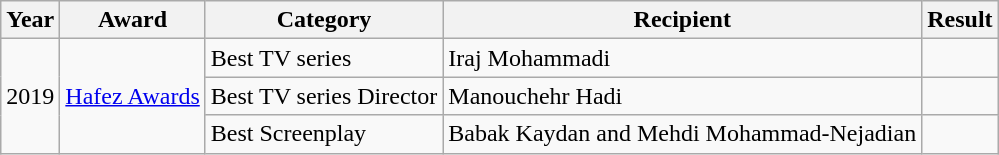<table class="wikitable sortable">
<tr>
<th>Year</th>
<th>Award</th>
<th>Category</th>
<th>Recipient</th>
<th>Result</th>
</tr>
<tr>
<td rowspan="3">2019</td>
<td rowspan="3"><a href='#'>Hafez Awards</a></td>
<td>Best TV series</td>
<td>Iraj Mohammadi</td>
<td></td>
</tr>
<tr>
<td>Best TV series Director</td>
<td>Manouchehr Hadi</td>
<td></td>
</tr>
<tr>
<td>Best Screenplay</td>
<td>Babak Kaydan and Mehdi Mohammad-Nejadian</td>
<td></td>
</tr>
</table>
